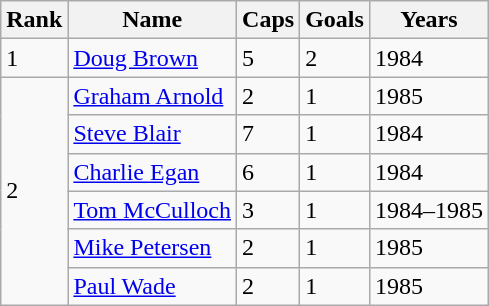<table class="wikitable">
<tr>
<th>Rank</th>
<th>Name</th>
<th>Caps</th>
<th>Goals</th>
<th>Years</th>
</tr>
<tr>
<td>1</td>
<td><a href='#'>Doug Brown</a></td>
<td>5</td>
<td>2</td>
<td>1984</td>
</tr>
<tr>
<td rowspan="6">2</td>
<td><a href='#'>Graham Arnold</a></td>
<td>2</td>
<td>1</td>
<td>1985</td>
</tr>
<tr>
<td><a href='#'>Steve Blair</a></td>
<td>7</td>
<td>1</td>
<td>1984</td>
</tr>
<tr>
<td><a href='#'>Charlie Egan</a></td>
<td>6</td>
<td>1</td>
<td>1984</td>
</tr>
<tr>
<td><a href='#'>Tom McCulloch</a></td>
<td>3</td>
<td>1</td>
<td>1984–1985</td>
</tr>
<tr>
<td><a href='#'>Mike Petersen</a></td>
<td>2</td>
<td>1</td>
<td>1985</td>
</tr>
<tr>
<td><a href='#'>Paul Wade</a></td>
<td>2</td>
<td>1</td>
<td>1985</td>
</tr>
</table>
